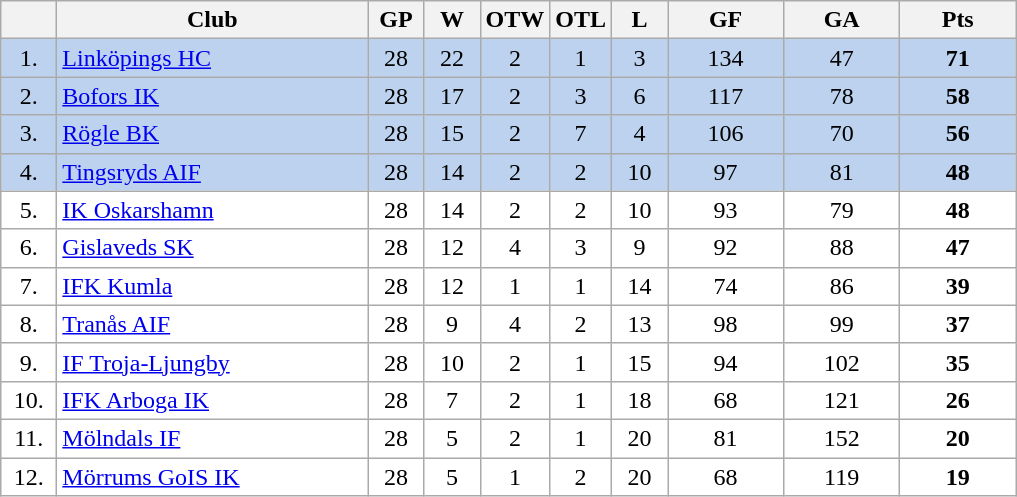<table class="wikitable">
<tr>
<th width="30"></th>
<th width="200">Club</th>
<th width="30">GP</th>
<th width="30">W</th>
<th width="30">OTW</th>
<th width="30">OTL</th>
<th width="30">L</th>
<th width="70">GF</th>
<th width="70">GA</th>
<th width="70">Pts</th>
</tr>
<tr bgcolor="#BCD2EE" align="center">
<td>1.</td>
<td align="left"><a href='#'>Linköpings HC</a></td>
<td>28</td>
<td>22</td>
<td>2</td>
<td>1</td>
<td>3</td>
<td>134</td>
<td>47</td>
<td><strong>71</strong></td>
</tr>
<tr bgcolor="#BCD2EE" align="center">
<td>2.</td>
<td align="left"><a href='#'>Bofors IK</a></td>
<td>28</td>
<td>17</td>
<td>2</td>
<td>3</td>
<td>6</td>
<td>117</td>
<td>78</td>
<td><strong>58</strong></td>
</tr>
<tr bgcolor="#BCD2EE" align="center">
<td>3.</td>
<td align="left"><a href='#'>Rögle BK</a></td>
<td>28</td>
<td>15</td>
<td>2</td>
<td>7</td>
<td>4</td>
<td>106</td>
<td>70</td>
<td><strong>56</strong></td>
</tr>
<tr bgcolor="#BCD2EE" align="center">
<td>4.</td>
<td align="left"><a href='#'>Tingsryds AIF</a></td>
<td>28</td>
<td>14</td>
<td>2</td>
<td>2</td>
<td>10</td>
<td>97</td>
<td>81</td>
<td><strong>48</strong></td>
</tr>
<tr bgcolor="#FFFFFF" align="center">
<td>5.</td>
<td align="left"><a href='#'>IK Oskarshamn</a></td>
<td>28</td>
<td>14</td>
<td>2</td>
<td>2</td>
<td>10</td>
<td>93</td>
<td>79</td>
<td><strong>48</strong></td>
</tr>
<tr bgcolor="#FFFFFF" align="center">
<td>6.</td>
<td align="left"><a href='#'>Gislaveds SK</a></td>
<td>28</td>
<td>12</td>
<td>4</td>
<td>3</td>
<td>9</td>
<td>92</td>
<td>88</td>
<td><strong>47</strong></td>
</tr>
<tr bgcolor="#FFFFFF" align="center">
<td>7.</td>
<td align="left"><a href='#'>IFK Kumla</a></td>
<td>28</td>
<td>12</td>
<td>1</td>
<td>1</td>
<td>14</td>
<td>74</td>
<td>86</td>
<td><strong>39</strong></td>
</tr>
<tr bgcolor="#FFFFFF" align="center">
<td>8.</td>
<td align="left"><a href='#'>Tranås AIF</a></td>
<td>28</td>
<td>9</td>
<td>4</td>
<td>2</td>
<td>13</td>
<td>98</td>
<td>99</td>
<td><strong>37</strong></td>
</tr>
<tr bgcolor="#FFFFFF" align="center">
<td>9.</td>
<td align="left"><a href='#'>IF Troja-Ljungby</a></td>
<td>28</td>
<td>10</td>
<td>2</td>
<td>1</td>
<td>15</td>
<td>94</td>
<td>102</td>
<td><strong>35</strong></td>
</tr>
<tr bgcolor="#FFFFFF" align="center">
<td>10.</td>
<td align="left"><a href='#'>IFK Arboga IK</a></td>
<td>28</td>
<td>7</td>
<td>2</td>
<td>1</td>
<td>18</td>
<td>68</td>
<td>121</td>
<td><strong>26</strong></td>
</tr>
<tr bgcolor="#FFFFFF" align="center">
<td>11.</td>
<td align="left"><a href='#'>Mölndals IF</a></td>
<td>28</td>
<td>5</td>
<td>2</td>
<td>1</td>
<td>20</td>
<td>81</td>
<td>152</td>
<td><strong>20</strong></td>
</tr>
<tr bgcolor="#FFFFFF" align="center">
<td>12.</td>
<td align="left"><a href='#'>Mörrums GoIS IK</a></td>
<td>28</td>
<td>5</td>
<td>1</td>
<td>2</td>
<td>20</td>
<td>68</td>
<td>119</td>
<td><strong>19</strong></td>
</tr>
</table>
